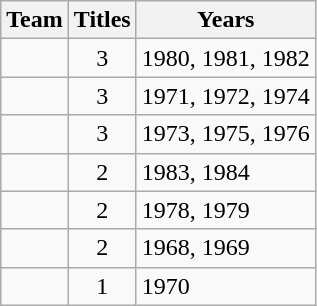<table class="wikitable sortable" style="text-align:center">
<tr>
<th>Team</th>
<th>Titles</th>
<th>Years</th>
</tr>
<tr>
<td style=><em></em></td>
<td>3</td>
<td align=left>1980, 1981, 1982</td>
</tr>
<tr>
<td style=><em></em></td>
<td>3</td>
<td align=left>1971, 1972, 1974</td>
</tr>
<tr>
<td style=><em></em></td>
<td>3</td>
<td align=left>1973, 1975, 1976</td>
</tr>
<tr>
<td style=><em></em></td>
<td>2</td>
<td align=left>1983, 1984</td>
</tr>
<tr>
<td style=><em></em></td>
<td>2</td>
<td align=left>1978, 1979</td>
</tr>
<tr>
<td style=><em></em></td>
<td>2</td>
<td align=left>1968, 1969</td>
</tr>
<tr>
<td style=><em></em></td>
<td>1</td>
<td align=left>1970</td>
</tr>
</table>
